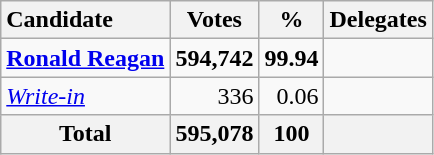<table class="wikitable sortable plainrowheaders" style="text-align:right;">
<tr>
<th style="text-align:left;">Candidate</th>
<th>Votes</th>
<th>%</th>
<th>Delegates</th>
</tr>
<tr>
<td style="text-align:left;"><strong><a href='#'>Ronald Reagan</a></strong></td>
<td><strong>594,742</strong></td>
<td><strong>99.94</strong></td>
<td style="text-align:center;"></td>
</tr>
<tr>
<td style="text-align:left;"><em><a href='#'>Write-in</a></em></td>
<td>336</td>
<td>0.06</td>
<td style="text-align:center;"></td>
</tr>
<tr class="sortbottom">
<th>Total</th>
<th>595,078</th>
<th>100</th>
<th></th>
</tr>
</table>
